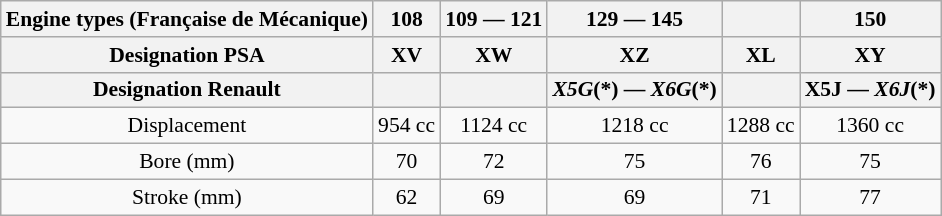<table class="wikitable" style="text-align:center; font-size:90%;">
<tr>
<th>Engine types (Française de Mécanique)</th>
<th>108</th>
<th>109 — 121</th>
<th>129 — 145</th>
<th></th>
<th>150</th>
</tr>
<tr>
<th>Designation PSA</th>
<th>XV</th>
<th>XW</th>
<th>XZ</th>
<th>XL</th>
<th>XY</th>
</tr>
<tr>
<th>Designation Renault</th>
<th></th>
<th></th>
<th><em>X5G</em>(*) — <em>X6G</em>(*)</th>
<th></th>
<th>X5J — <em>X6J</em>(*)</th>
</tr>
<tr>
<td>Displacement</td>
<td>954 cc</td>
<td>1124 cc</td>
<td>1218 cc</td>
<td>1288 cc</td>
<td>1360 cc</td>
</tr>
<tr>
<td>Bore (mm)</td>
<td>70</td>
<td>72</td>
<td>75</td>
<td>76</td>
<td>75</td>
</tr>
<tr>
<td>Stroke  (mm)</td>
<td>62</td>
<td>69</td>
<td>69</td>
<td>71</td>
<td>77</td>
</tr>
</table>
